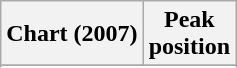<table class="wikitable sortable plainrowheaders">
<tr>
<th scope="col">Chart (2007)</th>
<th scope="col">Peak<br>position</th>
</tr>
<tr>
</tr>
<tr>
</tr>
<tr>
</tr>
<tr>
</tr>
<tr>
</tr>
<tr>
</tr>
<tr>
</tr>
<tr>
</tr>
<tr>
</tr>
<tr>
</tr>
<tr>
</tr>
</table>
